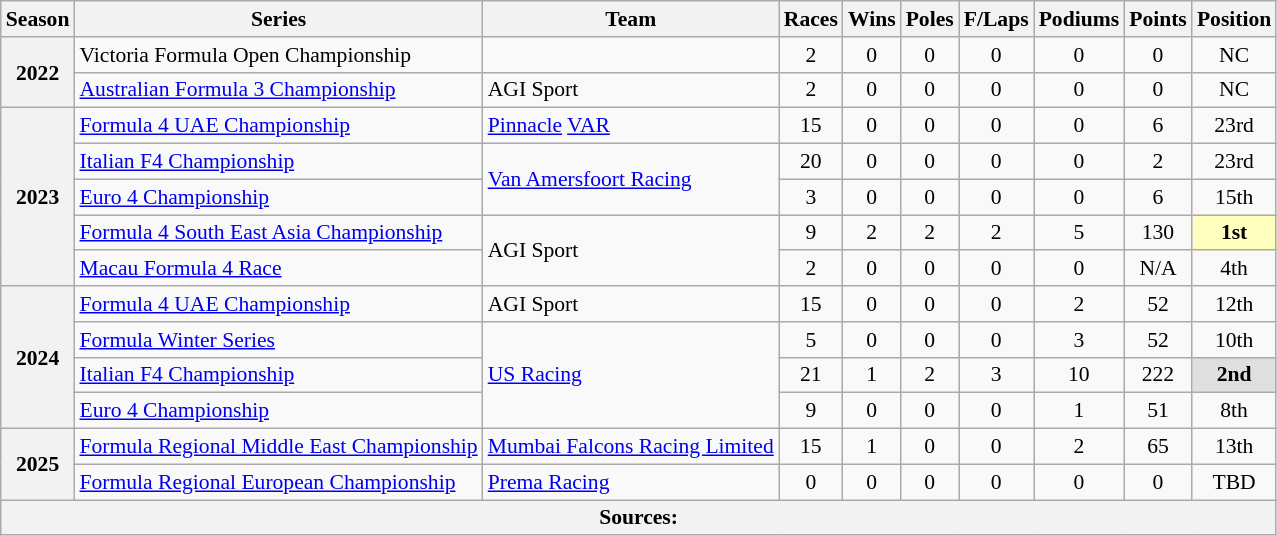<table class="wikitable" style="font-size: 90%; text-align:center">
<tr>
<th>Season</th>
<th>Series</th>
<th>Team</th>
<th>Races</th>
<th>Wins</th>
<th>Poles</th>
<th>F/Laps</th>
<th>Podiums</th>
<th>Points</th>
<th>Position</th>
</tr>
<tr>
<th rowspan="2">2022</th>
<td align="left">Victoria Formula Open Championship</td>
<td></td>
<td>2</td>
<td>0</td>
<td>0</td>
<td>0</td>
<td>0</td>
<td>0</td>
<td>NC</td>
</tr>
<tr>
<td align="left"><a href='#'>Australian Formula 3 Championship</a></td>
<td align=left>AGI Sport</td>
<td>2</td>
<td>0</td>
<td>0</td>
<td>0</td>
<td>0</td>
<td>0</td>
<td>NC</td>
</tr>
<tr>
<th rowspan="5">2023</th>
<td align="left"><a href='#'>Formula 4 UAE Championship</a></td>
<td align="left"><a href='#'>Pinnacle</a> <a href='#'>VAR</a></td>
<td>15</td>
<td>0</td>
<td>0</td>
<td>0</td>
<td>0</td>
<td>6</td>
<td>23rd</td>
</tr>
<tr>
<td align="left"><a href='#'>Italian F4 Championship</a></td>
<td rowspan="2" align="left"><a href='#'>Van Amersfoort Racing</a></td>
<td>20</td>
<td>0</td>
<td>0</td>
<td>0</td>
<td>0</td>
<td>2</td>
<td>23rd</td>
</tr>
<tr>
<td align="left"><a href='#'>Euro 4 Championship</a></td>
<td>3</td>
<td>0</td>
<td>0</td>
<td>0</td>
<td>0</td>
<td>6</td>
<td>15th</td>
</tr>
<tr>
<td align="left"><a href='#'>Formula 4 South East Asia Championship</a></td>
<td rowspan="2" align="left">AGI Sport</td>
<td>9</td>
<td>2</td>
<td>2</td>
<td>2</td>
<td>5</td>
<td>130</td>
<td style="background:#FFFFBF;"><strong>1st</strong></td>
</tr>
<tr>
<td align="left"><a href='#'>Macau Formula 4 Race</a></td>
<td>2</td>
<td>0</td>
<td>0</td>
<td>0</td>
<td>0</td>
<td>N/A</td>
<td>4th</td>
</tr>
<tr>
<th rowspan="4">2024</th>
<td align="left"><a href='#'>Formula 4 UAE Championship</a></td>
<td align="left">AGI Sport</td>
<td>15</td>
<td>0</td>
<td>0</td>
<td>0</td>
<td>2</td>
<td>52</td>
<td>12th</td>
</tr>
<tr>
<td align="left"><a href='#'>Formula Winter Series</a></td>
<td rowspan="3" align="left"><a href='#'>US Racing</a></td>
<td>5</td>
<td>0</td>
<td>0</td>
<td>0</td>
<td>3</td>
<td>52</td>
<td>10th</td>
</tr>
<tr>
<td align="left"><a href='#'>Italian F4 Championship</a></td>
<td>21</td>
<td>1</td>
<td>2</td>
<td>3</td>
<td>10</td>
<td>222</td>
<td style="background:#DFDFDF;"><strong>2nd</strong></td>
</tr>
<tr>
<td align="left"><a href='#'>Euro 4 Championship</a></td>
<td>9</td>
<td>0</td>
<td>0</td>
<td>0</td>
<td>1</td>
<td>51</td>
<td>8th</td>
</tr>
<tr>
<th rowspan="2">2025</th>
<td align=left><a href='#'>Formula Regional Middle East Championship</a></td>
<td align=left><a href='#'>Mumbai Falcons Racing Limited</a></td>
<td>15</td>
<td>1</td>
<td>0</td>
<td>0</td>
<td>2</td>
<td>65</td>
<td>13th</td>
</tr>
<tr>
<td align=left><a href='#'>Formula Regional European Championship</a></td>
<td align=left><a href='#'>Prema Racing</a></td>
<td>0</td>
<td>0</td>
<td>0</td>
<td>0</td>
<td>0</td>
<td>0</td>
<td>TBD</td>
</tr>
<tr>
<th colspan="10">Sources:</th>
</tr>
</table>
